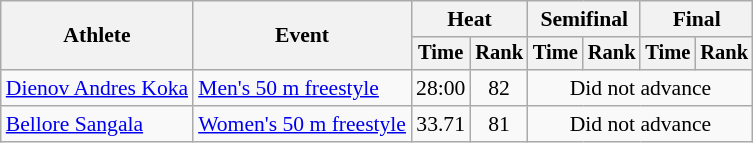<table class=wikitable style="font-size:90%">
<tr>
<th rowspan="2">Athlete</th>
<th rowspan="2">Event</th>
<th colspan="2">Heat</th>
<th colspan="2">Semifinal</th>
<th colspan="2">Final</th>
</tr>
<tr style="font-size:95%">
<th>Time</th>
<th>Rank</th>
<th>Time</th>
<th>Rank</th>
<th>Time</th>
<th>Rank</th>
</tr>
<tr align=center>
<td align=left><a href='#'>Dienov Andres Koka</a></td>
<td align=left><a href='#'>Men's 50 m freestyle</a></td>
<td>28:00</td>
<td>82</td>
<td colspan=4>Did not advance</td>
</tr>
<tr align=center>
<td align=left><a href='#'>Bellore Sangala</a></td>
<td align=left><a href='#'>Women's 50 m freestyle</a></td>
<td>33.71</td>
<td>81</td>
<td colspan=4>Did not advance</td>
</tr>
</table>
